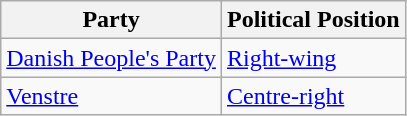<table class="wikitable mw-collapsible mw-collapsed">
<tr>
<th>Party</th>
<th>Political Position</th>
</tr>
<tr>
<td><a href='#'>Danish People's Party</a></td>
<td><a href='#'>Right-wing</a></td>
</tr>
<tr>
<td><a href='#'>Venstre</a></td>
<td><a href='#'>Centre-right</a></td>
</tr>
</table>
